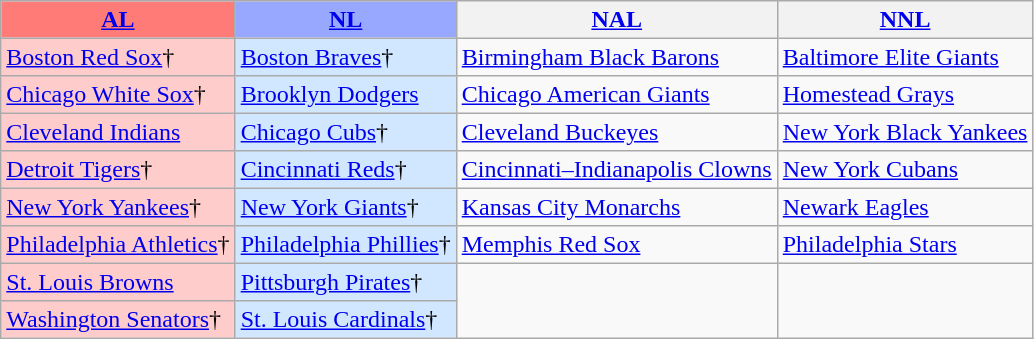<table class="wikitable" style="font-size:100%;line-height:1.1;">
<tr>
<th style="background-color: #FF7B77;"><a href='#'>AL</a></th>
<th style="background-color: #99A8FF;"><a href='#'>NL</a></th>
<th><a href='#'>NAL</a></th>
<th><a href='#'>NNL</a></th>
</tr>
<tr>
<td style="background-color: #FFCCCC;"><a href='#'>Boston Red Sox</a>†</td>
<td style="background-color: #D0E7FF;"><a href='#'>Boston Braves</a>†</td>
<td><a href='#'>Birmingham Black Barons</a></td>
<td><a href='#'>Baltimore Elite Giants</a></td>
</tr>
<tr>
<td style="background-color: #FFCCCC;"><a href='#'>Chicago White Sox</a>†</td>
<td style="background-color: #D0E7FF;"><a href='#'>Brooklyn Dodgers</a></td>
<td><a href='#'>Chicago American Giants</a></td>
<td><a href='#'>Homestead Grays</a></td>
</tr>
<tr>
<td style="background-color: #FFCCCC;"><a href='#'>Cleveland Indians</a></td>
<td style="background-color: #D0E7FF;"><a href='#'>Chicago Cubs</a>†</td>
<td><a href='#'>Cleveland Buckeyes</a></td>
<td><a href='#'>New York Black Yankees</a></td>
</tr>
<tr>
<td style="background-color: #FFCCCC;"><a href='#'>Detroit Tigers</a>†</td>
<td style="background-color: #D0E7FF;"><a href='#'>Cincinnati Reds</a>†</td>
<td><a href='#'>Cincinnati–Indianapolis Clowns</a></td>
<td><a href='#'>New York Cubans</a></td>
</tr>
<tr>
<td style="background-color: #FFCCCC;"><a href='#'>New York Yankees</a>†</td>
<td style="background-color: #D0E7FF;"><a href='#'>New York Giants</a>†</td>
<td><a href='#'>Kansas City Monarchs</a></td>
<td><a href='#'>Newark Eagles</a></td>
</tr>
<tr>
<td style="background-color: #FFCCCC;"><a href='#'>Philadelphia Athletics</a>†</td>
<td style="background-color: #D0E7FF;"><a href='#'>Philadelphia Phillies</a>†</td>
<td><a href='#'>Memphis Red Sox</a></td>
<td><a href='#'>Philadelphia Stars</a></td>
</tr>
<tr>
<td style="background-color: #FFCCCC;"><a href='#'>St. Louis Browns</a></td>
<td style="background-color: #D0E7FF;"><a href='#'>Pittsburgh Pirates</a>†</td>
<td rowspan="2"> </td>
<td rowspan="2"> </td>
</tr>
<tr>
<td style="background-color: #FFCCCC;"><a href='#'>Washington Senators</a>†</td>
<td style="background-color: #D0E7FF;"><a href='#'>St. Louis Cardinals</a>†</td>
</tr>
</table>
